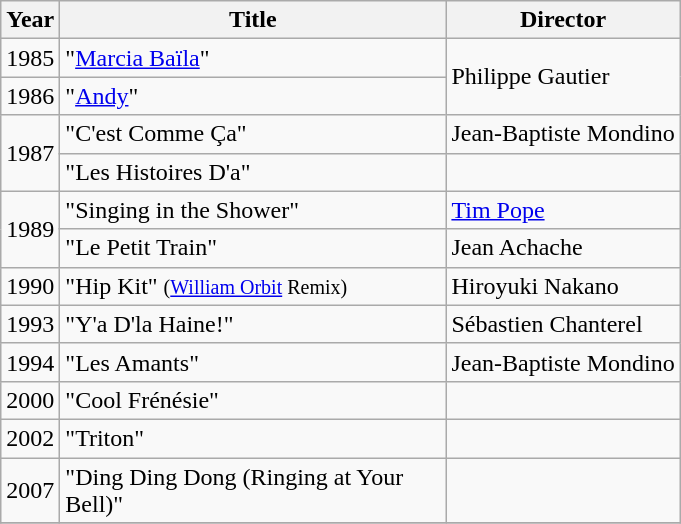<table class="wikitable">
<tr>
<th>Year</th>
<th width="250">Title</th>
<th>Director</th>
</tr>
<tr>
<td>1985</td>
<td>"<a href='#'>Marcia Baïla</a>"</td>
<td rowspan="2">Philippe Gautier</td>
</tr>
<tr>
<td>1986</td>
<td>"<a href='#'>Andy</a>"</td>
</tr>
<tr>
<td rowspan="2">1987</td>
<td>"C'est Comme Ça"</td>
<td>Jean-Baptiste Mondino</td>
</tr>
<tr>
<td>"Les Histoires D'a"</td>
<td></td>
</tr>
<tr>
<td rowspan="2">1989</td>
<td>"Singing in the Shower"</td>
<td><a href='#'>Tim Pope</a></td>
</tr>
<tr>
<td>"Le Petit Train"</td>
<td>Jean Achache</td>
</tr>
<tr>
<td>1990</td>
<td>"Hip Kit" <small>(<a href='#'>William Orbit</a> Remix)</small></td>
<td>Hiroyuki Nakano</td>
</tr>
<tr>
<td>1993</td>
<td>"Y'a D'la Haine!"</td>
<td>Sébastien Chanterel</td>
</tr>
<tr>
<td>1994</td>
<td>"Les Amants"</td>
<td>Jean-Baptiste Mondino</td>
</tr>
<tr>
<td>2000</td>
<td>"Cool Frénésie"</td>
<td></td>
</tr>
<tr>
<td>2002</td>
<td>"Triton"</td>
<td></td>
</tr>
<tr>
<td>2007</td>
<td>"Ding Ding Dong (Ringing at Your Bell)"</td>
<td></td>
</tr>
<tr>
</tr>
</table>
